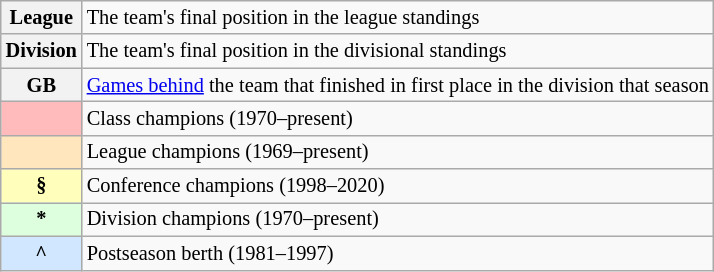<table class="wikitable plainrowheaders" style="font-size:85%">
<tr>
<th scope="row" style="text-align:center"><strong>League</strong></th>
<td>The team's final position in the league standings</td>
</tr>
<tr>
<th scope="row" style="text-align:center"><strong>Division</strong></th>
<td>The team's final position in the divisional standings</td>
</tr>
<tr>
<th scope="row" style="text-align:center"><strong>GB</strong></th>
<td><a href='#'>Games behind</a> the team that finished in first place in the division that season</td>
</tr>
<tr>
<th scope="row" style="text-align:center; background-color:#FFBBBB"></th>
<td>Class champions (1970–present)</td>
</tr>
<tr>
<th scope="row" style="text-align:center; background-color:#FFE6BD"></th>
<td>League champions (1969–present)</td>
</tr>
<tr>
<th scope="row" style="text-align:center; background-color:#FFFFBB">§</th>
<td>Conference champions (1998–2020)</td>
</tr>
<tr>
<th scope="row" style="text-align:center; background-color:#DDFFDD">*</th>
<td>Division champions (1970–present)</td>
</tr>
<tr>
<th scope="row" style="text-align:center; background-color:#D0E7FF">^</th>
<td>Postseason berth (1981–1997)</td>
</tr>
</table>
